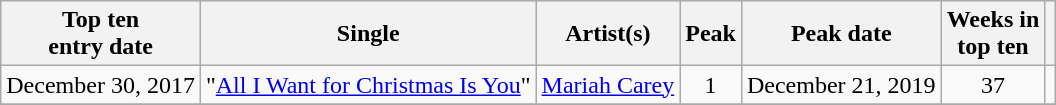<table class="wikitable sortable">
<tr>
<th>Top ten<br>entry date</th>
<th>Single</th>
<th>Artist(s)</th>
<th data-sort-type="number">Peak</th>
<th>Peak date</th>
<th data-sort-type="number">Weeks in<br>top ten</th>
<th></th>
</tr>
<tr>
<td>December 30, 2017</td>
<td>"<a href='#'>All I Want for Christmas Is You</a>"</td>
<td><a href='#'>Mariah Carey</a></td>
<td style="text-align:center;">1</td>
<td>December 21, 2019</td>
<td style="text-align:center;">37</td>
<td style="text-align:center;"></td>
</tr>
<tr>
</tr>
</table>
